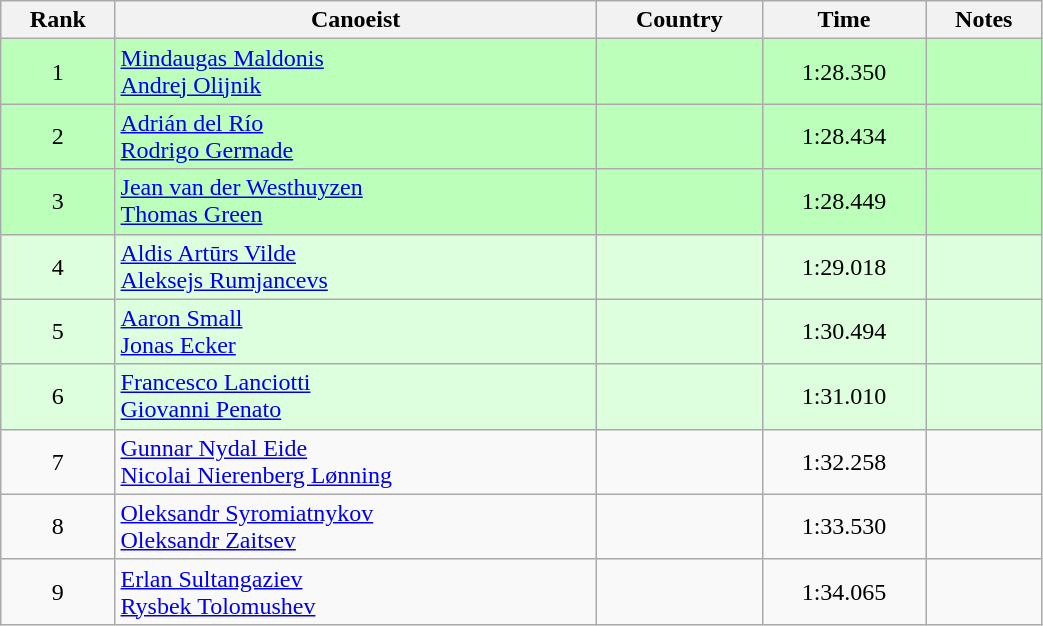<table class="wikitable" style="text-align:center;width: 55%">
<tr>
<th>Rank</th>
<th>Canoeist</th>
<th>Country</th>
<th>Time</th>
<th>Notes</th>
</tr>
<tr bgcolor=bbffbb>
<td>1</td>
<td align="left"><a href='#'>Mindaugas Maldonis</a><br><a href='#'>Andrej Olijnik</a></td>
<td align="left"></td>
<td>1:28.350</td>
<td></td>
</tr>
<tr bgcolor=bbffbb>
<td>2</td>
<td align="left"><a href='#'>Adrián del Río</a><br><a href='#'>Rodrigo Germade</a></td>
<td align="left"></td>
<td>1:28.434</td>
<td></td>
</tr>
<tr bgcolor=bbffbb>
<td>3</td>
<td align="left"><a href='#'>Jean van der Westhuyzen</a><br><a href='#'>Thomas Green</a></td>
<td align="left"></td>
<td>1:28.449</td>
<td></td>
</tr>
<tr bgcolor=ddffdd>
<td>4</td>
<td align="left"><a href='#'>Aldis Artūrs Vilde</a><br><a href='#'>Aleksejs Rumjancevs</a></td>
<td align="left"></td>
<td>1:29.018</td>
<td></td>
</tr>
<tr bgcolor=ddffdd>
<td>5</td>
<td align="left"><a href='#'>Aaron Small</a><br><a href='#'>Jonas Ecker</a></td>
<td align="left"></td>
<td>1:30.494</td>
<td></td>
</tr>
<tr bgcolor=ddffdd>
<td>6</td>
<td align="left"><a href='#'>Francesco Lanciotti</a><br><a href='#'>Giovanni Penato</a></td>
<td align="left"></td>
<td>1:31.010</td>
<td></td>
</tr>
<tr>
<td>7</td>
<td align="left"><a href='#'>Gunnar Nydal Eide</a><br><a href='#'>Nicolai Nierenberg Lønning</a></td>
<td align="left"></td>
<td>1:32.258</td>
<td></td>
</tr>
<tr>
<td>8</td>
<td align="left"><a href='#'>Oleksandr Syromiatnykov</a><br><a href='#'>Oleksandr Zaitsev</a></td>
<td align="left"></td>
<td>1:33.530</td>
<td></td>
</tr>
<tr>
<td>9</td>
<td align="left"><a href='#'>Erlan Sultangaziev</a><br><a href='#'>Rysbek Tolomushev</a></td>
<td align="left"></td>
<td>1:34.065</td>
<td></td>
</tr>
</table>
